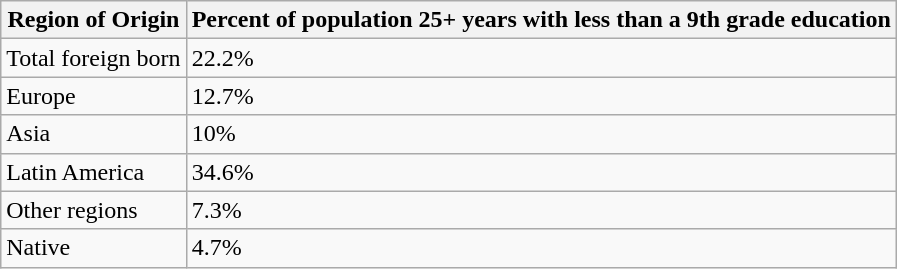<table class="wikitable">
<tr>
<th>Region of Origin</th>
<th>Percent of population 25+ years with less than a 9th grade education</th>
</tr>
<tr>
<td>Total foreign born</td>
<td>22.2%</td>
</tr>
<tr>
<td>Europe</td>
<td>12.7%</td>
</tr>
<tr>
<td>Asia</td>
<td>10%</td>
</tr>
<tr>
<td>Latin America</td>
<td>34.6%</td>
</tr>
<tr>
<td>Other regions</td>
<td>7.3%</td>
</tr>
<tr>
<td>Native</td>
<td>4.7%</td>
</tr>
</table>
